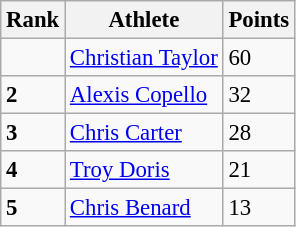<table class="wikitable" style="border-collapse: collapse; font-size: 95%;">
<tr>
<th>Rank</th>
<th>Athlete</th>
<th>Points</th>
</tr>
<tr>
<td></td>
<td><a href='#'>Christian Taylor</a></td>
<td>60</td>
</tr>
<tr>
<td><strong>2</strong></td>
<td><a href='#'>Alexis Copello</a></td>
<td>32</td>
</tr>
<tr>
<td><strong>3</strong></td>
<td><a href='#'>Chris Carter</a></td>
<td>28</td>
</tr>
<tr>
<td><strong>4</strong></td>
<td><a href='#'>Troy Doris</a></td>
<td>21</td>
</tr>
<tr>
<td><strong>5</strong></td>
<td><a href='#'>Chris Benard</a></td>
<td>13</td>
</tr>
</table>
